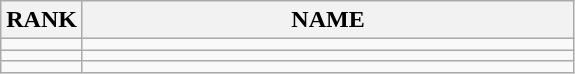<table class="wikitable">
<tr>
<th>RANK</th>
<th style="width: 20em">NAME</th>
</tr>
<tr>
<td align="center"></td>
<td></td>
</tr>
<tr>
<td align="center"></td>
<td></td>
</tr>
<tr>
<td align="center"></td>
<td></td>
</tr>
</table>
